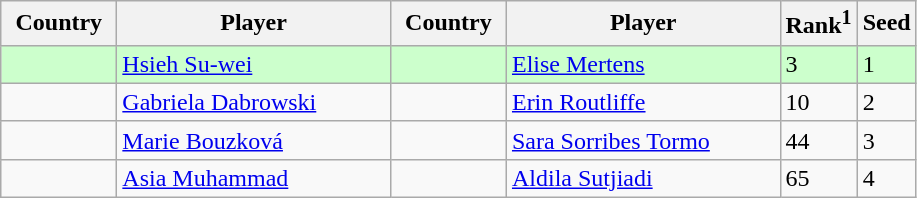<table class="sortable wikitable">
<tr>
<th width="70">Country</th>
<th width="175">Player</th>
<th width="70">Country</th>
<th width="175">Player</th>
<th>Rank<sup>1</sup></th>
<th>Seed</th>
</tr>
<tr style="background:#cfc;">
<td></td>
<td><a href='#'>Hsieh Su-wei</a></td>
<td></td>
<td><a href='#'>Elise Mertens</a></td>
<td>3</td>
<td>1</td>
</tr>
<tr>
<td></td>
<td><a href='#'>Gabriela Dabrowski</a></td>
<td></td>
<td><a href='#'>Erin Routliffe</a></td>
<td>10</td>
<td>2</td>
</tr>
<tr>
<td></td>
<td><a href='#'>Marie Bouzková</a></td>
<td></td>
<td><a href='#'>Sara Sorribes Tormo</a></td>
<td>44</td>
<td>3</td>
</tr>
<tr>
<td></td>
<td><a href='#'>Asia Muhammad</a></td>
<td></td>
<td><a href='#'>Aldila Sutjiadi</a></td>
<td>65</td>
<td>4</td>
</tr>
</table>
